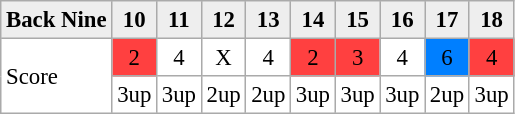<table cellpadding="3" cellspacing="0" border="1" style="font-size: 95%; border: #aaa solid 1px; border-collapse: collapse;">
<tr style="background:#eeeeee;">
<th align="left">Back Nine</th>
<th align=center>10</th>
<th align=center>11</th>
<th align=center>12</th>
<th align=center>13</th>
<th align=center>14</th>
<th align=center>15</th>
<th align=center>16</th>
<th align=center>17</th>
<th align=center>18</th>
</tr>
<tr>
<td rowspan=2>Score</td>
<td align="center" style="background:#FF4040;">2</td>
<td align="center">4</td>
<td align="center">X</td>
<td align="center">4</td>
<td align="center" style="background:#FF4040;">2</td>
<td align="center" style="background:#FF4040;">3</td>
<td align="center">4</td>
<td align="center" style="background:#007FFF;">6</td>
<td align="center" style="background:#FF4040;">4</td>
</tr>
<tr>
<td>3up</td>
<td>3up</td>
<td>2up</td>
<td>2up</td>
<td>3up</td>
<td>3up</td>
<td>3up</td>
<td>2up</td>
<td>3up</td>
</tr>
</table>
